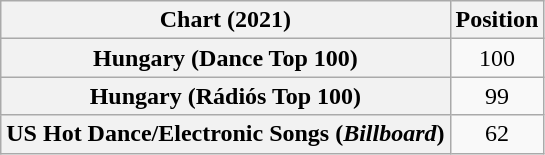<table class="wikitable sortable plainrowheaders" style="text-align:center">
<tr>
<th scope="col">Chart (2021)</th>
<th scope="col">Position</th>
</tr>
<tr>
<th scope="row">Hungary (Dance Top 100)</th>
<td>100</td>
</tr>
<tr>
<th scope="row">Hungary (Rádiós Top 100)</th>
<td>99</td>
</tr>
<tr>
<th scope="row">US Hot Dance/Electronic Songs (<em>Billboard</em>)</th>
<td>62</td>
</tr>
</table>
